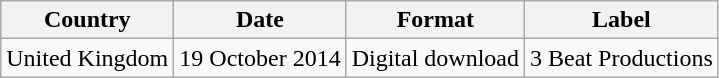<table class="wikitable plainrowheaders">
<tr>
<th scope="col">Country</th>
<th scope="col">Date</th>
<th scope="col">Format</th>
<th scope="col">Label</th>
</tr>
<tr>
<td>United Kingdom</td>
<td>19 October 2014</td>
<td>Digital download</td>
<td>3 Beat Productions</td>
</tr>
</table>
